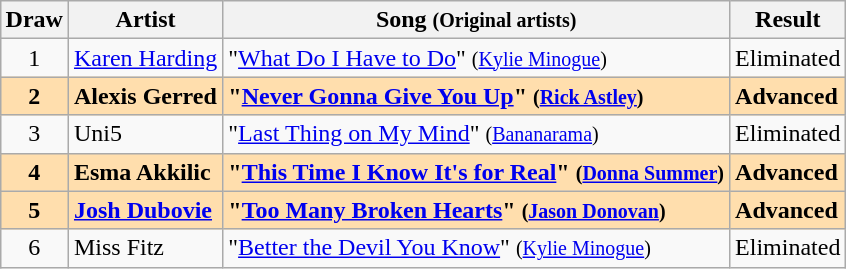<table class="sortable wikitable" style="margin: 1em auto 1em auto">
<tr>
<th>Draw</th>
<th>Artist</th>
<th>Song <small>(Original artists)</small></th>
<th>Result</th>
</tr>
<tr>
<td align="center">1</td>
<td align="left"><a href='#'>Karen Harding</a></td>
<td align="left">"<a href='#'>What Do I Have to Do</a>" <small>(<a href='#'>Kylie Minogue</a>)</small></td>
<td align="left">Eliminated</td>
</tr>
<tr style="font-weight:bold; background:#ffdead;">
<td align="center">2</td>
<td align="left">Alexis Gerred</td>
<td align="left">"<a href='#'>Never Gonna Give You Up</a>" <small>(<a href='#'>Rick Astley</a>)</small></td>
<td align="left">Advanced</td>
</tr>
<tr>
<td align="center">3</td>
<td align="left">Uni5</td>
<td align="left">"<a href='#'>Last Thing on My Mind</a>" <small>(<a href='#'>Bananarama</a>)</small></td>
<td align="left">Eliminated</td>
</tr>
<tr style="font-weight:bold; background:#ffdead;">
<td align="center">4</td>
<td align="left">Esma Akkilic</td>
<td align="left">"<a href='#'>This Time I Know It's for Real</a>" <small>(<a href='#'>Donna Summer</a>)</small></td>
<td align="left">Advanced</td>
</tr>
<tr style="font-weight:bold; background:#ffdead;">
<td align="center">5</td>
<td align="left"><a href='#'>Josh Dubovie</a></td>
<td align="left">"<a href='#'>Too Many Broken Hearts</a>" <small>(<a href='#'>Jason Donovan</a>)</small></td>
<td align="left">Advanced</td>
</tr>
<tr>
<td align="center">6</td>
<td align="left">Miss Fitz</td>
<td align="left">"<a href='#'>Better the Devil You Know</a>" <small>(<a href='#'>Kylie Minogue</a>)</small></td>
<td align="left">Eliminated</td>
</tr>
</table>
